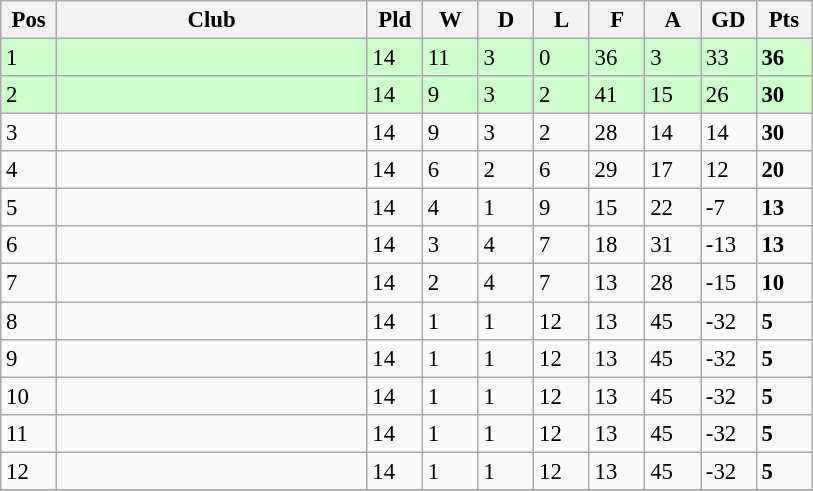<table class="wikitable" style="font-size:95%;">
<tr>
<th width=30>Pos</th>
<th width=200>Club</th>
<th width=30>Pld</th>
<th width=30>W</th>
<th width=30>D</th>
<th width=30>L</th>
<th width=30>F</th>
<th width=30>A</th>
<th width=30>GD</th>
<th width=30>Pts</th>
</tr>
<tr bgcolor=#CCFFCC>
<td>1</td>
<td style="text-align:left;"></td>
<td>14</td>
<td>11</td>
<td>3</td>
<td>0</td>
<td>36</td>
<td>3</td>
<td>33</td>
<td><strong>36</strong></td>
</tr>
<tr bgcolor=#CCFFCC>
<td>2</td>
<td style="text-align:left;"></td>
<td>14</td>
<td>9</td>
<td>3</td>
<td>2</td>
<td>41</td>
<td>15</td>
<td>26</td>
<td><strong>30</strong></td>
</tr>
<tr>
<td>3</td>
<td style="text-align:left;"></td>
<td>14</td>
<td>9</td>
<td>3</td>
<td>2</td>
<td>28</td>
<td>14</td>
<td>14</td>
<td><strong>30</strong></td>
</tr>
<tr>
<td>4</td>
<td style="text-align:left;"></td>
<td>14</td>
<td>6</td>
<td>2</td>
<td>6</td>
<td>29</td>
<td>17</td>
<td>12</td>
<td><strong>20</strong></td>
</tr>
<tr>
<td>5</td>
<td style="text-align:left;"></td>
<td>14</td>
<td>4</td>
<td>1</td>
<td>9</td>
<td>15</td>
<td>22</td>
<td>-7</td>
<td><strong>13</strong></td>
</tr>
<tr>
<td>6</td>
<td style="text-align:left;"></td>
<td>14</td>
<td>3</td>
<td>4</td>
<td>7</td>
<td>18</td>
<td>31</td>
<td>-13</td>
<td><strong>13</strong></td>
</tr>
<tr>
<td>7</td>
<td style="text-align:left;"></td>
<td>14</td>
<td>2</td>
<td>4</td>
<td>7</td>
<td>13</td>
<td>28</td>
<td>-15</td>
<td><strong>10</strong></td>
</tr>
<tr>
<td>8</td>
<td style="text-align:left;"></td>
<td>14</td>
<td>1</td>
<td>1</td>
<td>12</td>
<td>13</td>
<td>45</td>
<td>-32</td>
<td><strong>5</strong></td>
</tr>
<tr>
<td>9</td>
<td style="text-align:left;"></td>
<td>14</td>
<td>1</td>
<td>1</td>
<td>12</td>
<td>13</td>
<td>45</td>
<td>-32</td>
<td><strong>5</strong></td>
</tr>
<tr>
<td>10</td>
<td style="text-align:left;"></td>
<td>14</td>
<td>1</td>
<td>1</td>
<td>12</td>
<td>13</td>
<td>45</td>
<td>-32</td>
<td><strong>5</strong></td>
</tr>
<tr>
<td>11</td>
<td style="text-align:left;"></td>
<td>14</td>
<td>1</td>
<td>1</td>
<td>12</td>
<td>13</td>
<td>45</td>
<td>-32</td>
<td><strong>5</strong></td>
</tr>
<tr>
<td>12</td>
<td style="text-align:left;"></td>
<td>14</td>
<td>1</td>
<td>1</td>
<td>12</td>
<td>13</td>
<td>45</td>
<td>-32</td>
<td><strong>5</strong></td>
</tr>
<tr>
</tr>
</table>
